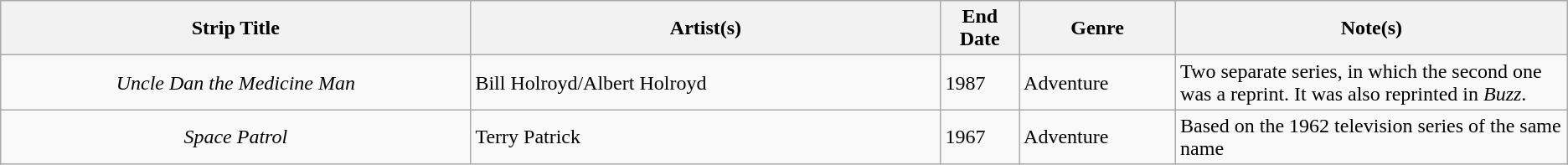<table class="wikitable sortable">
<tr>
<th width=30%>Strip Title</th>
<th width=30%>Artist(s)</th>
<th width=5%>End Date</th>
<th width=10%>Genre</th>
<th width=25%>Note(s)</th>
</tr>
<tr>
<td align=center><em>Uncle Dan the Medicine Man</em></td>
<td>Bill Holroyd/Albert Holroyd</td>
<td>1987</td>
<td>Adventure</td>
<td>Two separate series, in which the second one was a reprint. It was also reprinted in <em>Buzz</em>.</td>
</tr>
<tr>
<td align=center><em>Space Patrol</em></td>
<td>Terry Patrick</td>
<td>1967</td>
<td>Adventure</td>
<td>Based on the 1962 television series of the same name</td>
</tr>
</table>
